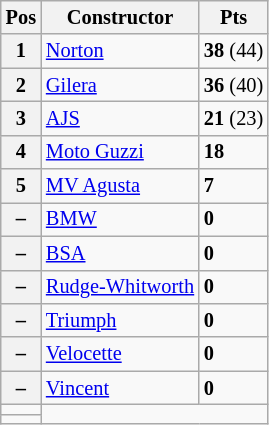<table class="wikitable" style="font-size: 85%">
<tr>
<th>Pos</th>
<th>Constructor</th>
<th>Pts</th>
</tr>
<tr>
<th>1</th>
<td> <a href='#'>Norton</a></td>
<td><strong>38</strong> (44)</td>
</tr>
<tr>
<th>2</th>
<td> <a href='#'>Gilera</a></td>
<td><strong>36</strong> (40)</td>
</tr>
<tr>
<th>3</th>
<td> <a href='#'>AJS</a></td>
<td><strong>21</strong> (23)</td>
</tr>
<tr>
<th>4</th>
<td> <a href='#'>Moto Guzzi</a></td>
<td><strong>18</strong></td>
</tr>
<tr>
<th>5</th>
<td> <a href='#'>MV Agusta</a></td>
<td><strong>7</strong></td>
</tr>
<tr>
<th>–</th>
<td> <a href='#'>BMW</a></td>
<td><strong>0</strong></td>
</tr>
<tr>
<th>–</th>
<td> <a href='#'>BSA</a></td>
<td><strong>0</strong></td>
</tr>
<tr>
<th>–</th>
<td> <a href='#'>Rudge-Whitworth</a></td>
<td><strong>0</strong></td>
</tr>
<tr>
<th>–</th>
<td> <a href='#'>Triumph</a></td>
<td><strong>0</strong></td>
</tr>
<tr>
<th>–</th>
<td> <a href='#'>Velocette</a></td>
<td><strong>0</strong></td>
</tr>
<tr>
<th>–</th>
<td> <a href='#'>Vincent</a></td>
<td><strong>0</strong></td>
</tr>
<tr>
<td></td>
</tr>
<tr>
<td></td>
</tr>
</table>
